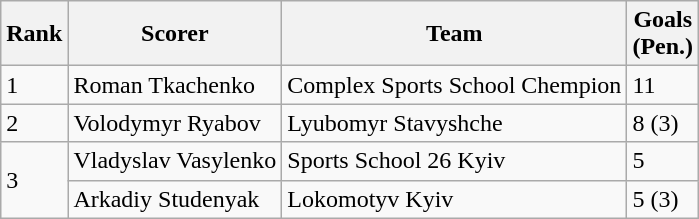<table class="wikitable">
<tr>
<th>Rank</th>
<th>Scorer</th>
<th>Team</th>
<th>Goals<br>(Pen.)</th>
</tr>
<tr>
<td>1</td>
<td>Roman Tkachenko</td>
<td>Complex Sports School Chempion</td>
<td>11</td>
</tr>
<tr>
<td>2</td>
<td>Volodymyr Ryabov</td>
<td>Lyubomyr Stavyshche</td>
<td>8 (3)</td>
</tr>
<tr>
<td rowspan=2>3</td>
<td>Vladyslav Vasylenko</td>
<td>Sports School 26 Kyiv</td>
<td>5</td>
</tr>
<tr>
<td>Arkadiy Studenyak</td>
<td>Lokomotyv Kyiv</td>
<td>5 (3)</td>
</tr>
</table>
